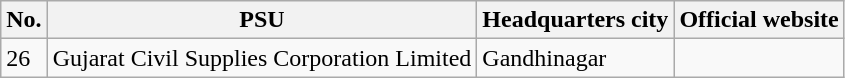<table class="wikitable">
<tr>
<th>No.</th>
<th>PSU</th>
<th>Headquarters city</th>
<th>Official website</th>
</tr>
<tr>
<td>26</td>
<td>Gujarat Civil Supplies Corporation Limited</td>
<td>Gandhinagar</td>
<td></td>
</tr>
</table>
